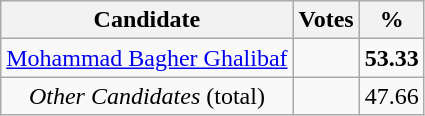<table class="wikitable" style="text-align:center;">
<tr>
<th>Candidate</th>
<th>Votes</th>
<th>%</th>
</tr>
<tr>
<td><a href='#'>Mohammad Bagher Ghalibaf</a></td>
<td></td>
<td><strong>53.33</strong></td>
</tr>
<tr>
<td><em>Other Candidates</em> (total)</td>
<td></td>
<td>47.66</td>
</tr>
</table>
